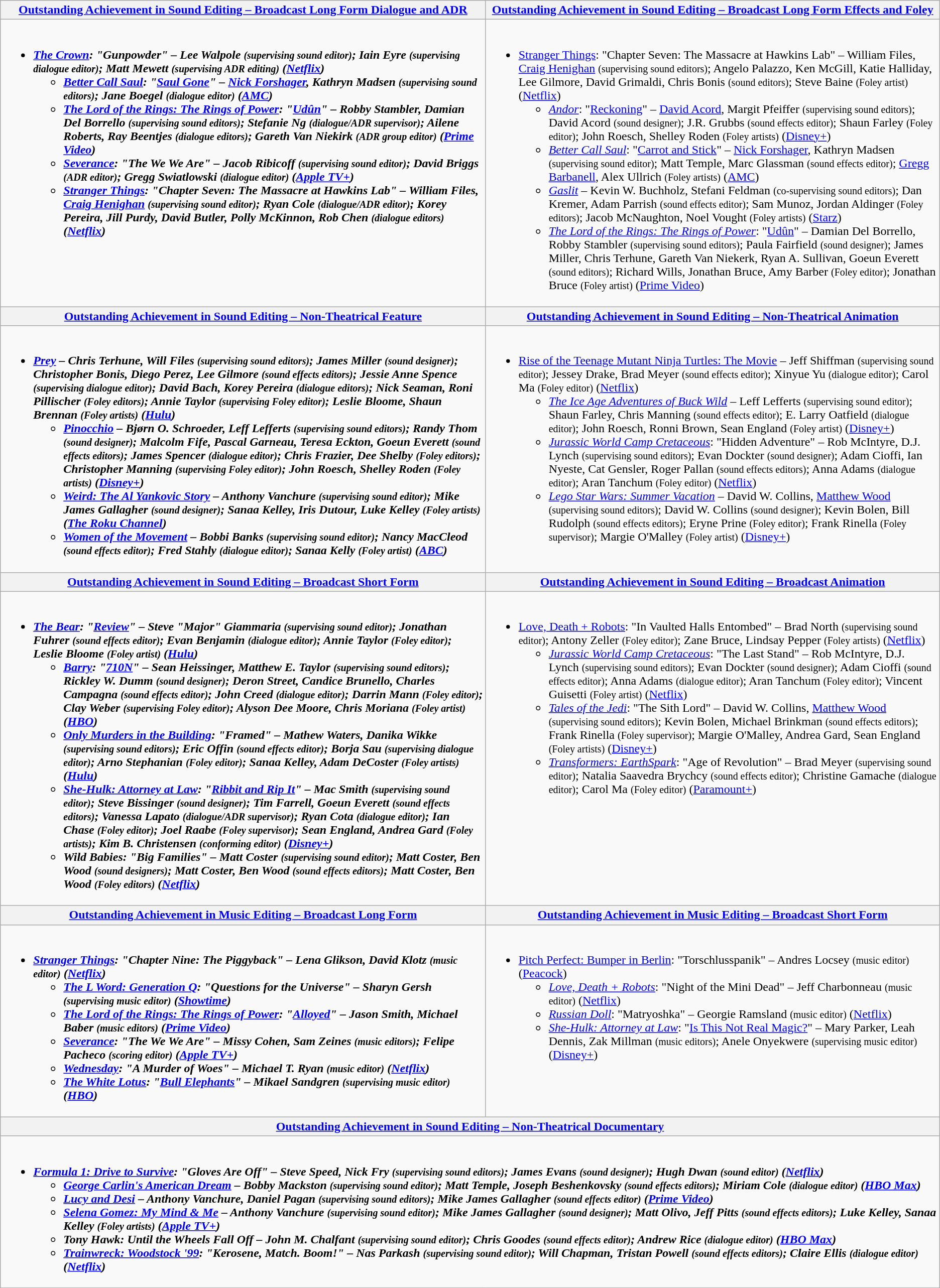<table class=wikitable style="width=100%">
<tr>
<th style="width=50%"><a href='#'>Outstanding Achievement in Sound Editing – Broadcast Long Form Dialogue and ADR</a></th>
<th style="width=50%"><a href='#'>Outstanding Achievement in Sound Editing – Broadcast Long Form Effects and Foley</a></th>
</tr>
<tr>
<td valign="top"><br><ul><li><strong><em><a href='#'>The Crown</a><em>: "Gunpowder" – Lee Walpole <small>(supervising sound editor)</small>; Iain Eyre <small>(supervising dialogue editor)</small>; Matt Mewett <small>(supervising ADR editing)</small> (<a href='#'>Netflix</a>)<strong><ul><li></em><a href='#'>Better Call Saul</a><em>: "<a href='#'>Saul Gone</a>" – <a href='#'>Nick Forshager</a>, Kathryn Madsen <small>(supervising sound editors)</small>; Jane Boegel <small>(dialogue editor)</small> (<a href='#'>AMC</a>)</li><li></em><a href='#'>The Lord of the Rings: The Rings of Power</a><em>: "<a href='#'>Udûn</a>" – Robby Stambler, Damian Del Borrello <small>(supervising sound editors)</small>; Stefanie Ng <small>(dialogue/ADR supervisor)</small>; Ailene Roberts, Ray Beentjes <small>(dialogue editors)</small>; Gareth Van Niekirk <small>(ADR group editor)</small> (<a href='#'>Prime Video</a>)</li><li></em><a href='#'>Severance</a><em>: "The We We Are" – Jacob Ribicoff <small>(supervising sound editor)</small>; David Briggs <small>(ADR editor)</small>; Gregg Swiatlowski <small>(dialogue editor)</small> (<a href='#'>Apple TV+</a>)</li><li></em><a href='#'>Stranger Things</a><em>: "Chapter Seven: The Massacre at Hawkins Lab" – William Files, <a href='#'>Craig Henighan</a> <small>(supervising sound editor)</small>; Ryan Cole <small>(dialogue/ADR editor)</small>; Korey Pereira, Jill Purdy, David Butler, Polly McKinnon, Rob Chen <small>(dialogue editors)</small> (<a href='#'>Netflix</a>)</li></ul></li></ul></td>
<td valign="top"><br><ul><li></em></strong><a href='#'>Stranger Things</a></em>: "Chapter Seven: The Massacre at Hawkins Lab" – William Files, <a href='#'>Craig Henighan</a> <small>(supervising sound editors)</small>; Angelo Palazzo, Ken McGill, Katie Halliday, Lee Gilmore, David Grimaldi, Chris Bonis <small>(sound editors)</small>; Steve Baine <small>(Foley artist)</small> (<a href='#'>Netflix</a>)</strong><ul><li><em><a href='#'>Andor</a></em>: "<a href='#'>Reckoning</a>" – <a href='#'>David Acord</a>, Margit Pfeiffer <small>(supervising sound editors)</small>; David Acord <small>(sound designer)</small>; J.R. Grubbs <small>(sound effects editor)</small>; Shaun Farley <small>(Foley editor)</small>; John Roesch, Shelley Roden <small>(Foley artists)</small> (<a href='#'>Disney+</a>)</li><li><em><a href='#'>Better Call Saul</a></em>: "<a href='#'>Carrot and Stick</a>" – <a href='#'>Nick Forshager</a>, Kathryn Madsen <small>(supervising sound editor)</small>; Matt Temple, Marc Glassman <small>(sound effects editor)</small>; <a href='#'>Gregg Barbanell</a>, Alex Ullrich <small>(Foley artists)</small> (<a href='#'>AMC</a>)</li><li><em><a href='#'>Gaslit</a></em> – Kevin W. Buchholz, Stefani Feldman <small>(co-supervising sound editors)</small>; Dan Kremer, Adam Parrish <small>(sound effects editor)</small>; Sam Munoz, Jordan Aldinger <small>(Foley editors)</small>; Jacob McNaughton, Noel Vought <small>(Foley artists)</small> (<a href='#'>Starz</a>)</li><li><em><a href='#'>The Lord of the Rings: The Rings of Power</a></em>: "<a href='#'>Udûn</a>" – Damian Del Borrello, Robby Stambler <small>(supervising sound editors)</small>; Paula Fairfield <small>(sound designer)</small>; James Miller, Chris Terhune, Gareth Van Niekerk, Ryan A. Sullivan, Goeun Everett <small>(sound editors)</small>; Richard Wills, Jonathan Bruce, Amy Barber <small>(Foley editor)</small>; Jonathan Bruce <small>(Foley artist)</small> (<a href='#'>Prime Video</a>)</li></ul></li></ul></td>
</tr>
<tr>
<th style="width=50%"><a href='#'>Outstanding Achievement in Sound Editing – Non-Theatrical Feature</a></th>
<th style="width=50%"><a href='#'>Outstanding Achievement in Sound Editing – Non-Theatrical Animation</a></th>
</tr>
<tr>
<td valign="top"><br><ul><li><strong><em><a href='#'>Prey</a><em> – Chris Terhune, Will Files <small>(supervising sound editors)</small>; James Miller <small>(sound designer)</small>; Christopher Bonis, Diego Perez, Lee Gilmore <small>(sound effects editors)</small>; Jessie Anne Spence <small>(supervising dialogue editor)</small>; David Bach, Korey Pereira <small>(dialogue editors)</small>; Nick Seaman, Roni Pillischer <small>(Foley editors)</small>; Annie Taylor <small>(supervising Foley editor)</small>; Leslie Bloome, Shaun Brennan <small>(Foley artists)</small> (<a href='#'>Hulu</a>)<strong><ul><li></em><a href='#'>Pinocchio</a><em> – Bjørn O. Schroeder, Leff Lefferts <small>(supervising sound editors)</small>; Randy Thom <small>(sound designer)</small>; Malcolm Fife, Pascal Garneau, Teresa Eckton, Goeun Everett <small>(sound effects editors)</small>; James Spencer <small>(dialogue editor)</small>; Chris Frazier, Dee Shelby <small>(Foley editors)</small>; Christopher Manning <small>(supervising Foley editor)</small>; John Roesch, Shelley Roden <small>(Foley artists)</small> (<a href='#'>Disney+</a>)</li><li></em><a href='#'>Weird: The Al Yankovic Story</a><em> – Anthony Vanchure <small>(supervising sound editor)</small>; Mike James Gallagher <small>(sound designer)</small>; Sanaa Kelley, Iris Dutour, Luke Kelley <small>(Foley artists)</small> (<a href='#'>The Roku Channel</a>)</li><li></em><a href='#'>Women of the Movement</a><em> – Bobbi Banks <small>(supervising sound editor)</small>; Nancy MacCleod <small>(sound effects editor)</small>; Fred Stahly <small>(dialogue editor)</small>; Sanaa Kelly <small>(Foley artist)</small> (<a href='#'>ABC</a>)</li></ul></li></ul></td>
<td valign="top"><br><ul><li></em></strong><a href='#'>Rise of the Teenage Mutant Ninja Turtles: The Movie</a></em> – Jeff Shiffman <small>(supervising sound editor)</small>; Jessey Drake, Brad Meyer <small>(sound effects editor)</small>; Xinyue Yu <small>(dialogue editor)</small>; Carol Ma <small>(Foley editor)</small> (<a href='#'>Netflix</a>)</strong><ul><li><em><a href='#'>The Ice Age Adventures of Buck Wild</a></em> – Leff Lefferts <small>(supervising sound editor)</small>; Shaun Farley, Chris Manning <small>(sound effects editor)</small>; E. Larry Oatfield <small>(dialogue editor)</small>; John Roesch, Ronni Brown, Sean England <small>(Foley artist)</small> (<a href='#'>Disney+</a>)</li><li><em><a href='#'>Jurassic World Camp Cretaceous</a></em>: "Hidden Adventure" – Rob McIntyre, D.J. Lynch <small>(supervising sound editors)</small>; Evan Dockter <small>(sound designer)</small>; Adam Cioffi, Ian Nyeste, Cat Gensler, Roger Pallan <small>(sound effects editors)</small>; Anna Adams <small>(dialogue editor)</small>; Aran Tanchum <small>(Foley editor)</small> (<a href='#'>Netflix</a>)</li><li><em><a href='#'>Lego Star Wars: Summer Vacation</a></em> – David W. Collins, <a href='#'>Matthew Wood</a> <small>(supervising sound editors)</small>; David W. Collins <small>(sound designer)</small>; Kevin Bolen, Bill Rudolph <small>(sound effects editors)</small>; Eryne Prine <small>(Foley editor)</small>; Frank Rinella <small>(Foley supervisor)</small>; Margie O'Malley <small>(Foley artist)</small> (<a href='#'>Disney+</a>)</li></ul></li></ul></td>
</tr>
<tr>
<th style="width=50%"><a href='#'>Outstanding Achievement in Sound Editing – Broadcast Short Form</a></th>
<th style="width=50%"><a href='#'>Outstanding Achievement in Sound Editing – Broadcast Animation</a></th>
</tr>
<tr>
<td valign="top"><br><ul><li><strong><em><a href='#'>The Bear</a><em>: "<a href='#'>Review</a>" – Steve "Major" Giammaria <small>(supervising sound editor)</small>; Jonathan Fuhrer <small>(sound effects editor)</small>; Evan Benjamin <small>(dialogue editor)</small>; Annie Taylor <small>(Foley editor)</small>; Leslie Bloome <small>(Foley artist)</small> (<a href='#'>Hulu</a>)<strong><ul><li></em><a href='#'>Barry</a><em>: "<a href='#'>710N</a>" – Sean Heissinger, Matthew E. Taylor <small>(supervising sound editors)</small>; Rickley W. Dumm <small>(sound designer)</small>; Deron Street, Candice Brunello, Charles Campagna <small>(sound effects editor)</small>; John Creed <small>(dialogue editor)</small>; Darrin Mann <small>(Foley editor)</small>; Clay Weber <small>(supervising Foley editor)</small>; Alyson Dee Moore, Chris Moriana <small>(Foley artist)</small> (<a href='#'>HBO</a>)</li><li></em><a href='#'>Only Murders in the Building</a><em>: "Framed" – Mathew Waters, Danika Wikke <small>(supervising sound editors)</small>; Eric Offin <small>(sound effects editor)</small>; Borja Sau <small>(supervising dialogue editor)</small>; Arno Stephanian <small>(Foley editor)</small>; Sanaa Kelley, Adam DeCoster <small>(Foley artists)</small> (<a href='#'>Hulu</a>)</li><li></em><a href='#'>She-Hulk: Attorney at Law</a><em>: "<a href='#'>Ribbit and Rip It</a>" – Mac Smith <small>(supervising sound editor)</small>; Steve Bissinger <small>(sound designer)</small>; Tim Farrell, Goeun Everett <small>(sound effects editors)</small>; Vanessa Lapato <small>(dialogue/ADR supervisor)</small>; Ryan Cota <small>(dialogue editor)</small>; Ian Chase <small>(Foley editor)</small>; Joel Raabe <small>(Foley supervisor)</small>; Sean England, Andrea Gard <small>(Foley artists)</small>; Kim B. Christensen <small>(conforming editor)</small> (<a href='#'>Disney+</a>)</li><li></em>Wild Babies<em>: "Big Families" – Matt Coster <small>(supervising sound editor)</small>; Matt Coster, Ben Wood <small>(sound designers)</small>; Matt Coster, Ben Wood <small>(sound effects editors)</small>; Matt Coster, Ben Wood <small>(Foley editors)</small> (<a href='#'>Netflix</a>)</li></ul></li></ul></td>
<td valign="top"><br><ul><li></em></strong><a href='#'>Love, Death + Robots</a></em>: "In Vaulted Halls Entombed" – Brad North <small>(supervising sound editor)</small>; Antony Zeller <small>(Foley editor)</small>; Zane Bruce, Lindsay Pepper <small>(Foley artists)</small> (<a href='#'>Netflix</a>)</strong><ul><li><em><a href='#'>Jurassic World Camp Cretaceous</a></em>: "The Last Stand" – Rob McIntyre, D.J. Lynch <small>(supervising sound editors)</small>; Evan Dockter <small>(sound designer)</small>; Adam Cioffi <small>(sound effects editor)</small>; Anna Adams <small>(dialogue editor)</small>; Aran Tanchum <small>(Foley editor)</small>; Vincent Guisetti <small>(Foley artist)</small> (<a href='#'>Netflix</a>)</li><li><em><a href='#'>Tales of the Jedi</a></em>: "The Sith Lord" – David W. Collins, <a href='#'>Matthew Wood</a> <small>(supervising sound editors)</small>; Kevin Bolen, Michael Brinkman <small>(sound effects editors)</small>; Frank Rinella <small>(Foley supervisor)</small>; Margie O'Malley, Andrea Gard, Sean England <small>(Foley artists)</small> (<a href='#'>Disney+</a>)</li><li><em><a href='#'>Transformers: EarthSpark</a></em>: "Age of Revolution" – Brad Meyer <small>(supervising sound editor)</small>; Natalia Saavedra Brychcy <small>(sound effects editor)</small>; Christine Gamache <small>(dialogue editor)</small>; Carol Ma <small>(Foley editor)</small> (<a href='#'>Paramount+</a>)</li></ul></li></ul></td>
</tr>
<tr>
<th style="width=50%"><a href='#'>Outstanding Achievement in Music Editing – Broadcast Long Form</a></th>
<th style="width=50%"><a href='#'>Outstanding Achievement in Music Editing – Broadcast Short Form</a></th>
</tr>
<tr>
<td valign="top"><br><ul><li><strong><em><a href='#'>Stranger Things</a><em>: "Chapter Nine: The Piggyback" – Lena Glikson, David Klotz <small>(music editor)</small> (<a href='#'>Netflix</a>)<strong><ul><li></em><a href='#'>The L Word: Generation Q</a><em>: "Questions for the Universe" – Sharyn Gersh <small>(supervising music editor)</small> (<a href='#'>Showtime</a>)</li><li></em><a href='#'>The Lord of the Rings: The Rings of Power</a><em>: "<a href='#'>Alloyed</a>" – Jason Smith, Michael Baber <small>(music editors)</small> (<a href='#'>Prime Video</a>)</li><li></em><a href='#'>Severance</a><em>: "The We We Are" – Missy Cohen, Sam Zeines <small>(music editors)</small>; Felipe Pacheco <small>(scoring editor)</small> (<a href='#'>Apple TV+</a>)</li><li></em><a href='#'>Wednesday</a><em>: "A Murder of Woes" – Michael T. Ryan <small>(music editor)</small> (<a href='#'>Netflix</a>)</li><li></em><a href='#'>The White Lotus</a><em>: "<a href='#'>Bull Elephants</a>" – Mikael Sandgren <small>(supervising music editor)</small> (<a href='#'>HBO</a>)</li></ul></li></ul></td>
<td valign="top"><br><ul><li></em></strong><a href='#'>Pitch Perfect: Bumper in Berlin</a></em>: "Torschlusspanik" – Andres Locsey <small>(music editor)</small> (<a href='#'>Peacock</a>)</strong><ul><li><em><a href='#'>Love, Death + Robots</a></em>: "Night of the Mini Dead" – Jeff Charbonneau <small>(music editor)</small> (<a href='#'>Netflix</a>)</li><li><em><a href='#'>Russian Doll</a></em>: "Matryoshka" – Georgie Ramsland <small>(music editor)</small> (<a href='#'>Netflix</a>)</li><li><em><a href='#'>She-Hulk: Attorney at Law</a></em>: "<a href='#'>Is This Not Real Magic?</a>" – Mary Parker, Leah Dennis, Zak Millman <small>(music editors)</small>; Anele Onyekwere <small>(supervising music editor)</small> (<a href='#'>Disney+</a>)</li></ul></li></ul></td>
</tr>
<tr>
<th colspan="2" style="width=50%"><a href='#'>Outstanding Achievement in Sound Editing – Non-Theatrical Documentary</a></th>
</tr>
<tr>
<td colspan="2" valign="top"><br><ul><li><strong><em><a href='#'>Formula 1: Drive to Survive</a><em>: "Gloves Are Off" – Steve Speed, Nick Fry <small>(supervising sound editors)</small>; James Evans <small>(sound designer)</small>; Hugh Dwan <small>(sound editor)</small> (<a href='#'>Netflix</a>)<strong><ul><li></em><a href='#'>George Carlin's American Dream</a><em> – Bobby Mackston <small>(supervising sound editor)</small>; Matt Temple, Joseph Beshenkovsky <small>(sound effects editors)</small>; Miriam Cole <small>(dialogue editor)</small> (<a href='#'>HBO Max</a>)</li><li></em><a href='#'>Lucy and Desi</a><em> – Anthony Vanchure, Daniel Pagan <small>(supervising sound editors)</small>; Mike James Gallagher <small>(sound effects editor)</small> (<a href='#'>Prime Video</a>)</li><li></em><a href='#'>Selena Gomez: My Mind & Me</a><em> – Anthony Vanchure <small>(supervising sound editor)</small>; Mike James Gallagher <small>(sound designer)</small>; Matt Olivo, Jeff Pitts <small>(sound effects editors)</small>; Luke Kelley, Sanaa Kelley <small>(Foley artists)</small> (<a href='#'>Apple TV+</a>)</li><li></em>Tony Hawk: Until the Wheels Fall Off<em> – John M. Chalfant <small>(supervising sound editor)</small>; Chris Goodes <small>(sound effects editor)</small>; Andrew Rice <small>(dialogue editor)</small> (<a href='#'>HBO Max</a>)</li><li></em><a href='#'>Trainwreck: Woodstock '99</a><em>: "Kerosene, Match. Boom!" – Nas Parkash <small>(supervising sound editor)</small>; Will Chapman, Tristan Powell <small>(sound effects editors)</small>; Claire Ellis <small>(dialogue editor)</small> (<a href='#'>Netflix</a>)</li></ul></li></ul></td>
</tr>
</table>
